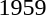<table>
<tr>
<td>1959</td>
<td></td>
<td></td>
<td></td>
</tr>
</table>
